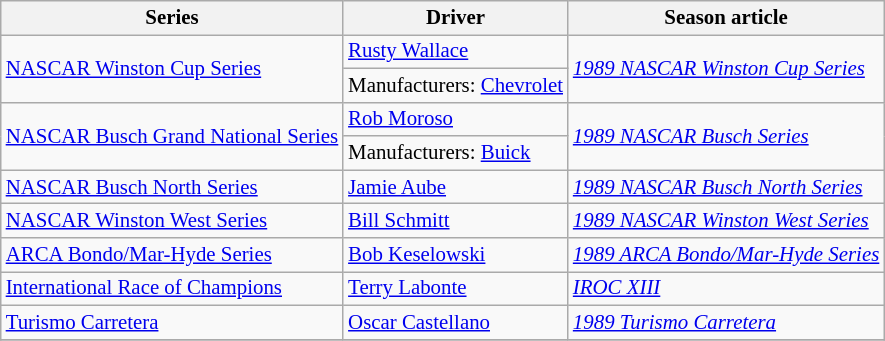<table class="wikitable" style="font-size: 87%;">
<tr>
<th>Series</th>
<th>Driver</th>
<th>Season article</th>
</tr>
<tr>
<td rowspan=2><a href='#'>NASCAR Winston Cup Series</a></td>
<td> <a href='#'>Rusty Wallace</a></td>
<td rowspan=2><em><a href='#'>1989 NASCAR Winston Cup Series</a></em></td>
</tr>
<tr>
<td>Manufacturers:  <a href='#'>Chevrolet</a></td>
</tr>
<tr>
<td rowspan=2><a href='#'>NASCAR Busch Grand National Series</a></td>
<td> <a href='#'>Rob Moroso</a></td>
<td rowspan=2><em><a href='#'>1989 NASCAR Busch Series</a></em></td>
</tr>
<tr>
<td>Manufacturers:  <a href='#'>Buick</a></td>
</tr>
<tr>
<td><a href='#'>NASCAR Busch North Series</a></td>
<td> <a href='#'>Jamie Aube</a></td>
<td><em><a href='#'>1989 NASCAR Busch North Series</a></em></td>
</tr>
<tr>
<td><a href='#'>NASCAR Winston West Series</a></td>
<td> <a href='#'>Bill Schmitt</a></td>
<td><em><a href='#'>1989 NASCAR Winston West Series</a></em></td>
</tr>
<tr>
<td><a href='#'>ARCA Bondo/Mar-Hyde Series</a></td>
<td> <a href='#'>Bob Keselowski</a></td>
<td><em><a href='#'>1989 ARCA Bondo/Mar-Hyde Series</a></em></td>
</tr>
<tr>
<td><a href='#'>International Race of Champions</a></td>
<td> <a href='#'>Terry Labonte</a></td>
<td><em><a href='#'>IROC XIII</a></em></td>
</tr>
<tr>
<td><a href='#'>Turismo Carretera</a></td>
<td> <a href='#'>Oscar Castellano</a></td>
<td><em><a href='#'>1989 Turismo Carretera</a></em></td>
</tr>
<tr>
</tr>
</table>
